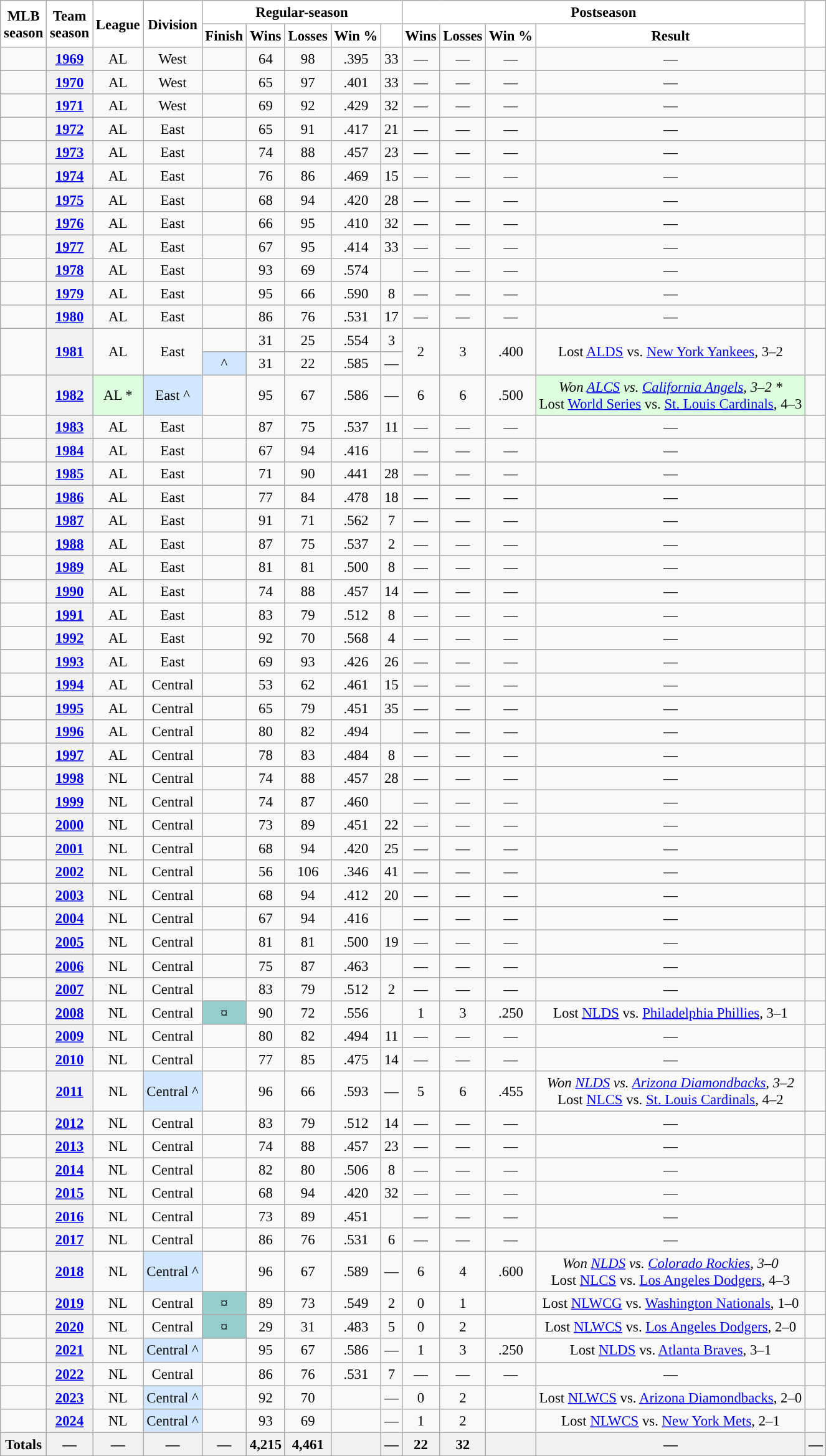<table class="wikitable sortable plainrowheaders" style="font-size: 95%; text-align:center;">
<tr>
<th rowspan="2" scope="col" style="background-color:#ffffff; border-top:#">MLB<br>season</th>
<th rowspan="2" scope="col" style="background-color:#ffffff; border-top:#">Team<br>season</th>
<th class="unsortable" rowspan="2" scope="col" style="background-color:#ffffff; border-top:#">League</th>
<th class="unsortable" rowspan="2" scope="col" style="background-color:#ffffff; border-top:#">Division</th>
<th colspan="5" scope="col" style="background-color:#ffffff; border-top:#">Regular-season</th>
<th colspan="4" scope="col" style="background-color:#ffffff; border-top:#">Postseason</th>
<th class="unsortable" rowspan="2" scope="col" style="background-color:#ffffff; border-top:#"></th>
</tr>
<tr>
<th scope="col" style="background-color:#ffffff; border-bottom:#">Finish</th>
<th scope="col" style="background-color:#ffffff; border-bottom:#">Wins</th>
<th scope="col" style="background-color:#ffffff; border-bottom:#">Losses</th>
<th scope="col" style="background-color:#ffffff; border-bottom:#">Win %</th>
<th scope="col" style="background-color:#ffffff; border-bottom:#"></th>
<th scope="col" style="background-color:#ffffff; border-bottom:#">Wins</th>
<th scope="col" style="background-color:#ffffff; border-bottom:#">Losses</th>
<th scope="col" style="background-color:#ffffff; border-bottom:#">Win %</th>
<th class="unsortable" scope="col" style="background-color:#ffffff; border-bottom:#">Result</th>
</tr>
<tr>
<td></td>
<th scope="row" style="text-align:center;"><a href='#'>1969</a></th>
<td>AL</td>
<td>West</td>
<td></td>
<td>64</td>
<td>98</td>
<td>.395</td>
<td>33</td>
<td>—</td>
<td>—</td>
<td>—</td>
<td>—</td>
<td></td>
</tr>
<tr>
<td></td>
<th scope="row" style="text-align:center;"><a href='#'>1970</a></th>
<td>AL</td>
<td>West</td>
<td></td>
<td>65</td>
<td>97</td>
<td>.401</td>
<td>33</td>
<td>—</td>
<td>—</td>
<td>—</td>
<td>—</td>
<td></td>
</tr>
<tr>
<td></td>
<th scope="row" style="text-align:center;"><a href='#'>1971</a></th>
<td>AL</td>
<td>West</td>
<td></td>
<td>69</td>
<td>92</td>
<td>.429</td>
<td>32</td>
<td>—</td>
<td>—</td>
<td>—</td>
<td>—</td>
<td></td>
</tr>
<tr>
<td></td>
<th scope="row" style="text-align:center;"><a href='#'>1972</a></th>
<td>AL</td>
<td>East</td>
<td></td>
<td>65</td>
<td>91</td>
<td>.417</td>
<td>21</td>
<td>—</td>
<td>—</td>
<td>—</td>
<td>—</td>
<td></td>
</tr>
<tr>
<td></td>
<th scope="row" style="text-align:center;"><a href='#'>1973</a></th>
<td>AL</td>
<td>East</td>
<td></td>
<td>74</td>
<td>88</td>
<td>.457</td>
<td>23</td>
<td>—</td>
<td>—</td>
<td>—</td>
<td>—</td>
<td></td>
</tr>
<tr>
<td></td>
<th scope="row" style="text-align:center;"><a href='#'>1974</a></th>
<td>AL</td>
<td>East</td>
<td></td>
<td>76</td>
<td>86</td>
<td>.469</td>
<td>15</td>
<td>—</td>
<td>—</td>
<td>—</td>
<td>—</td>
<td></td>
</tr>
<tr>
<td></td>
<th scope="row" style="text-align:center;"><a href='#'>1975</a></th>
<td>AL</td>
<td>East</td>
<td></td>
<td>68</td>
<td>94</td>
<td>.420</td>
<td>28</td>
<td>—</td>
<td>—</td>
<td>—</td>
<td>—</td>
<td></td>
</tr>
<tr>
<td></td>
<th scope="row" style="text-align:center;"><a href='#'>1976</a></th>
<td>AL</td>
<td>East</td>
<td></td>
<td>66</td>
<td>95</td>
<td>.410</td>
<td>32</td>
<td>—</td>
<td>—</td>
<td>—</td>
<td>—</td>
<td></td>
</tr>
<tr>
<td></td>
<th scope="row" style="text-align:center;"><a href='#'>1977</a></th>
<td>AL</td>
<td>East</td>
<td></td>
<td>67</td>
<td>95</td>
<td>.414</td>
<td>33</td>
<td>—</td>
<td>—</td>
<td>—</td>
<td>—</td>
<td></td>
</tr>
<tr>
<td></td>
<th scope="row" style="text-align:center;"><a href='#'>1978</a></th>
<td>AL</td>
<td>East</td>
<td></td>
<td>93</td>
<td>69</td>
<td>.574</td>
<td></td>
<td>—</td>
<td>—</td>
<td>—</td>
<td>—</td>
<td></td>
</tr>
<tr>
<td></td>
<th scope="row" style="text-align:center;"><a href='#'>1979</a></th>
<td>AL</td>
<td>East</td>
<td></td>
<td>95</td>
<td>66</td>
<td>.590</td>
<td>8</td>
<td>—</td>
<td>—</td>
<td>—</td>
<td>—</td>
<td></td>
</tr>
<tr>
<td></td>
<th scope="row" style="text-align:center;"><a href='#'>1980</a></th>
<td>AL</td>
<td>East</td>
<td></td>
<td>86</td>
<td>76</td>
<td>.531</td>
<td>17</td>
<td>—</td>
<td>—</td>
<td>—</td>
<td>—</td>
<td></td>
</tr>
<tr>
<td rowspan=2></td>
<th scope="row" style="text-align:center;" rowspan=2><a href='#'>1981</a></th>
<td rowspan=2>AL</td>
<td rowspan=2>East</td>
<td></td>
<td>31</td>
<td>25</td>
<td>.554</td>
<td>3</td>
<td rowspan=2>2</td>
<td rowspan=2>3</td>
<td rowspan=2>.400</td>
<td rowspan=2>Lost <a href='#'>ALDS</a> vs. <a href='#'>New York Yankees</a>, 3–2</td>
<td rowspan=2></td>
</tr>
<tr>
<td bgcolor="#D0E7FF"> ^</td>
<td>31</td>
<td>22</td>
<td>.585</td>
<td>—</td>
</tr>
<tr>
<td></td>
<th scope="row" style="text-align:center;"><a href='#'>1982</a></th>
<td bgcolor="#ddffdd">AL *</td>
<td bgcolor="#D0E7FF">East ^</td>
<td></td>
<td>95</td>
<td>67</td>
<td>.586</td>
<td>—</td>
<td>6</td>
<td>6</td>
<td>.500</td>
<td bgcolor="#ddffdd"><em>Won <a href='#'>ALCS</a> vs. <a href='#'>California Angels</a>, 3–2 *</em><br>Lost <a href='#'>World Series</a> vs. <a href='#'>St. Louis Cardinals</a>, 4–3</td>
<td></td>
</tr>
<tr>
<td></td>
<th scope="row" style="text-align:center;"><a href='#'>1983</a></th>
<td>AL</td>
<td>East</td>
<td></td>
<td>87</td>
<td>75</td>
<td>.537</td>
<td>11</td>
<td>—</td>
<td>—</td>
<td>—</td>
<td>—</td>
<td></td>
</tr>
<tr>
<td></td>
<th scope="row" style="text-align:center;"><a href='#'>1984</a></th>
<td>AL</td>
<td>East</td>
<td></td>
<td>67</td>
<td>94</td>
<td>.416</td>
<td></td>
<td>—</td>
<td>—</td>
<td>—</td>
<td>—</td>
<td></td>
</tr>
<tr>
<td></td>
<th scope="row" style="text-align:center;"><a href='#'>1985</a></th>
<td>AL</td>
<td>East</td>
<td></td>
<td>71</td>
<td>90</td>
<td>.441</td>
<td>28</td>
<td>—</td>
<td>—</td>
<td>—</td>
<td>—</td>
<td></td>
</tr>
<tr>
<td></td>
<th scope="row" style="text-align:center;"><a href='#'>1986</a></th>
<td>AL</td>
<td>East</td>
<td></td>
<td>77</td>
<td>84</td>
<td>.478</td>
<td>18</td>
<td>—</td>
<td>—</td>
<td>—</td>
<td>—</td>
<td></td>
</tr>
<tr>
<td></td>
<th scope="row" style="text-align:center;"><a href='#'>1987</a></th>
<td>AL</td>
<td>East</td>
<td></td>
<td>91</td>
<td>71</td>
<td>.562</td>
<td>7</td>
<td>—</td>
<td>—</td>
<td>—</td>
<td>—</td>
<td></td>
</tr>
<tr>
<td></td>
<th scope="row" style="text-align:center;"><a href='#'>1988</a></th>
<td>AL</td>
<td>East</td>
<td></td>
<td>87</td>
<td>75</td>
<td>.537</td>
<td>2</td>
<td>—</td>
<td>—</td>
<td>—</td>
<td>—</td>
<td></td>
</tr>
<tr>
<td></td>
<th scope="row" style="text-align:center;"><a href='#'>1989</a></th>
<td>AL</td>
<td>East</td>
<td></td>
<td>81</td>
<td>81</td>
<td>.500</td>
<td>8</td>
<td>—</td>
<td>—</td>
<td>—</td>
<td>—</td>
<td></td>
</tr>
<tr>
<td></td>
<th scope="row" style="text-align:center;"><a href='#'>1990</a></th>
<td>AL</td>
<td>East</td>
<td></td>
<td>74</td>
<td>88</td>
<td>.457</td>
<td>14</td>
<td>—</td>
<td>—</td>
<td>—</td>
<td>—</td>
<td></td>
</tr>
<tr>
<td></td>
<th scope="row" style="text-align:center;"><a href='#'>1991</a></th>
<td>AL</td>
<td>East</td>
<td></td>
<td>83</td>
<td>79</td>
<td>.512</td>
<td>8</td>
<td>—</td>
<td>—</td>
<td>—</td>
<td>—</td>
<td></td>
</tr>
<tr>
<td></td>
<th scope="row" style="text-align:center;"><a href='#'>1992</a></th>
<td>AL</td>
<td>East</td>
<td></td>
<td>92</td>
<td>70</td>
<td>.568</td>
<td>4</td>
<td>—</td>
<td>—</td>
<td>—</td>
<td>—</td>
<td></td>
</tr>
<tr>
</tr>
<tr>
<td></td>
<th scope="row" style="text-align:center;"><a href='#'>1993</a></th>
<td>AL</td>
<td>East</td>
<td></td>
<td>69</td>
<td>93</td>
<td>.426</td>
<td>26</td>
<td>—</td>
<td>—</td>
<td>—</td>
<td>—</td>
<td></td>
</tr>
<tr>
<td></td>
<th scope="row" style="text-align:center;"><a href='#'>1994</a></th>
<td>AL</td>
<td>Central</td>
<td></td>
<td>53</td>
<td>62</td>
<td>.461</td>
<td>15</td>
<td>—</td>
<td>—</td>
<td>—</td>
<td>—</td>
<td></td>
</tr>
<tr>
<td></td>
<th scope="row" style="text-align:center;"><a href='#'>1995</a></th>
<td>AL</td>
<td>Central</td>
<td></td>
<td>65</td>
<td>79</td>
<td>.451</td>
<td>35</td>
<td>—</td>
<td>—</td>
<td>—</td>
<td>—</td>
<td></td>
</tr>
<tr>
<td></td>
<th scope="row" style="text-align:center;"><a href='#'>1996</a></th>
<td>AL</td>
<td>Central</td>
<td></td>
<td>80</td>
<td>82</td>
<td>.494</td>
<td></td>
<td>—</td>
<td>—</td>
<td>—</td>
<td>—</td>
<td></td>
</tr>
<tr>
<td></td>
<th scope="row" style="text-align:center;"><a href='#'>1997</a></th>
<td>AL</td>
<td>Central</td>
<td></td>
<td>78</td>
<td>83</td>
<td>.484</td>
<td>8</td>
<td>—</td>
<td>—</td>
<td>—</td>
<td>—</td>
<td></td>
</tr>
<tr>
</tr>
<tr>
<td></td>
<th scope="row" style="text-align:center;"><a href='#'>1998</a></th>
<td>NL</td>
<td>Central</td>
<td></td>
<td>74</td>
<td>88</td>
<td>.457</td>
<td>28</td>
<td>—</td>
<td>—</td>
<td>—</td>
<td>—</td>
<td></td>
</tr>
<tr>
<td></td>
<th scope="row" style="text-align:center;"><a href='#'>1999</a></th>
<td>NL</td>
<td>Central</td>
<td></td>
<td>74</td>
<td>87</td>
<td>.460</td>
<td></td>
<td>—</td>
<td>—</td>
<td>—</td>
<td>—</td>
<td></td>
</tr>
<tr>
<td></td>
<th scope="row" style="text-align:center;"><a href='#'>2000</a></th>
<td>NL</td>
<td>Central</td>
<td></td>
<td>73</td>
<td>89</td>
<td>.451</td>
<td>22</td>
<td>—</td>
<td>—</td>
<td>—</td>
<td>—</td>
<td></td>
</tr>
<tr>
<td></td>
<th scope="row" style="text-align:center;"><a href='#'>2001</a></th>
<td>NL</td>
<td>Central</td>
<td></td>
<td>68</td>
<td>94</td>
<td>.420</td>
<td>25</td>
<td>—</td>
<td>—</td>
<td>—</td>
<td>—</td>
<td></td>
</tr>
<tr>
<td></td>
<th scope="row" style="text-align:center;"><a href='#'>2002</a></th>
<td>NL</td>
<td>Central</td>
<td></td>
<td>56</td>
<td>106</td>
<td>.346</td>
<td>41</td>
<td>—</td>
<td>—</td>
<td>—</td>
<td>—</td>
<td></td>
</tr>
<tr>
<td></td>
<th scope="row" style="text-align:center;"><a href='#'>2003</a></th>
<td>NL</td>
<td>Central</td>
<td></td>
<td>68</td>
<td>94</td>
<td>.412</td>
<td>20</td>
<td>—</td>
<td>—</td>
<td>—</td>
<td>—</td>
<td></td>
</tr>
<tr>
<td></td>
<th scope="row" style="text-align:center;"><a href='#'>2004</a></th>
<td>NL</td>
<td>Central</td>
<td></td>
<td>67</td>
<td>94</td>
<td>.416</td>
<td></td>
<td>—</td>
<td>—</td>
<td>—</td>
<td>—</td>
<td></td>
</tr>
<tr>
<td></td>
<th scope="row" style="text-align:center;"><a href='#'>2005</a></th>
<td>NL</td>
<td>Central</td>
<td></td>
<td>81</td>
<td>81</td>
<td>.500</td>
<td>19</td>
<td>—</td>
<td>—</td>
<td>—</td>
<td>—</td>
<td></td>
</tr>
<tr>
<td></td>
<th scope="row" style="text-align:center;"><a href='#'>2006</a></th>
<td>NL</td>
<td>Central</td>
<td></td>
<td>75</td>
<td>87</td>
<td>.463</td>
<td></td>
<td>—</td>
<td>—</td>
<td>—</td>
<td>—</td>
<td></td>
</tr>
<tr>
<td></td>
<th scope="row" style="text-align:center;"><a href='#'>2007</a></th>
<td>NL</td>
<td>Central</td>
<td></td>
<td>83</td>
<td>79</td>
<td>.512</td>
<td>2</td>
<td>—</td>
<td>—</td>
<td>—</td>
<td>—</td>
<td></td>
</tr>
<tr>
<td></td>
<th scope="row" style="text-align:center;"><a href='#'>2008</a></th>
<td>NL</td>
<td>Central</td>
<td bgcolor="#96CDCD"> ¤</td>
<td>90</td>
<td>72</td>
<td>.556</td>
<td></td>
<td>1</td>
<td>3</td>
<td>.250</td>
<td>Lost <a href='#'>NLDS</a> vs. <a href='#'>Philadelphia Phillies</a>, 3–1</td>
<td></td>
</tr>
<tr>
<td></td>
<th scope="row" style="text-align:center;"><a href='#'>2009</a></th>
<td>NL</td>
<td>Central</td>
<td></td>
<td>80</td>
<td>82</td>
<td>.494</td>
<td>11</td>
<td>—</td>
<td>—</td>
<td>—</td>
<td>—</td>
<td></td>
</tr>
<tr>
<td></td>
<th scope="row" style="text-align:center;"><a href='#'>2010</a></th>
<td>NL</td>
<td>Central</td>
<td></td>
<td>77</td>
<td>85</td>
<td>.475</td>
<td>14</td>
<td>—</td>
<td>—</td>
<td>—</td>
<td>—</td>
<td></td>
</tr>
<tr>
<td></td>
<th scope="row" style="text-align:center;"><a href='#'>2011</a></th>
<td>NL</td>
<td bgcolor="#D0E7FF">Central ^</td>
<td></td>
<td>96</td>
<td>66</td>
<td>.593</td>
<td>—</td>
<td>5</td>
<td>6</td>
<td>.455</td>
<td><em>Won <a href='#'>NLDS</a> vs. <a href='#'>Arizona Diamondbacks</a>, 3–2</em><br>Lost <a href='#'>NLCS</a> vs. <a href='#'>St. Louis Cardinals</a>, 4–2</td>
<td></td>
</tr>
<tr>
<td></td>
<th scope="row" style="text-align:center;"><a href='#'>2012</a></th>
<td>NL</td>
<td>Central</td>
<td></td>
<td>83</td>
<td>79</td>
<td>.512</td>
<td>14</td>
<td>—</td>
<td>—</td>
<td>—</td>
<td>—</td>
<td></td>
</tr>
<tr>
<td></td>
<th scope="row" style="text-align:center;"><a href='#'>2013</a></th>
<td>NL</td>
<td>Central</td>
<td></td>
<td>74</td>
<td>88</td>
<td>.457</td>
<td>23</td>
<td>—</td>
<td>—</td>
<td>—</td>
<td>—</td>
<td></td>
</tr>
<tr>
<td></td>
<th scope="row" style="text-align:center;"><a href='#'>2014</a></th>
<td>NL</td>
<td>Central</td>
<td></td>
<td>82</td>
<td>80</td>
<td>.506</td>
<td>8</td>
<td>—</td>
<td>—</td>
<td>—</td>
<td>—</td>
<td></td>
</tr>
<tr>
<td></td>
<th scope="row" style="text-align:center;"><a href='#'>2015</a></th>
<td>NL</td>
<td>Central</td>
<td></td>
<td>68</td>
<td>94</td>
<td>.420</td>
<td>32</td>
<td>—</td>
<td>—</td>
<td>—</td>
<td>—</td>
<td></td>
</tr>
<tr>
<td></td>
<th scope="row" style="text-align:center;"><a href='#'>2016</a></th>
<td>NL</td>
<td>Central</td>
<td></td>
<td>73</td>
<td>89</td>
<td>.451</td>
<td></td>
<td>—</td>
<td>—</td>
<td>—</td>
<td>—</td>
<td></td>
</tr>
<tr>
<td></td>
<th scope="row" style="text-align:center;"><a href='#'>2017</a></th>
<td>NL</td>
<td>Central</td>
<td></td>
<td>86</td>
<td>76</td>
<td>.531</td>
<td>6</td>
<td>—</td>
<td>—</td>
<td>—</td>
<td>—</td>
<td></td>
</tr>
<tr>
<td></td>
<th scope="row" style="text-align:center;"><a href='#'>2018</a></th>
<td>NL</td>
<td bgcolor="#D0E7FF">Central ^</td>
<td></td>
<td>96</td>
<td>67</td>
<td>.589</td>
<td>—</td>
<td>6</td>
<td>4</td>
<td>.600</td>
<td><em>Won <a href='#'>NLDS</a> vs. <a href='#'>Colorado Rockies</a>, 3–0</em><br> Lost <a href='#'>NLCS</a> vs. <a href='#'>Los Angeles Dodgers</a>, 4–3</td>
<td></td>
</tr>
<tr>
<td></td>
<th scope="row" style="text-align:center;"><a href='#'>2019</a></th>
<td>NL</td>
<td>Central</td>
<td bgcolor="#96CDCD"> ¤</td>
<td>89</td>
<td>73</td>
<td>.549</td>
<td>2</td>
<td>0</td>
<td>1</td>
<td></td>
<td>Lost <a href='#'>NLWCG</a> vs. <a href='#'>Washington Nationals</a>, 1–0</td>
<td></td>
</tr>
<tr>
</tr>
<tr>
<td></td>
<th scope="row" style="text-align:center;"><a href='#'>2020</a></th>
<td>NL</td>
<td>Central</td>
<td bgcolor="#96CDCD"> ¤</td>
<td>29</td>
<td>31</td>
<td>.483</td>
<td>5</td>
<td>0</td>
<td>2</td>
<td></td>
<td>Lost <a href='#'>NLWCS</a> vs. <a href='#'>Los Angeles Dodgers</a>, 2–0</td>
<td></td>
</tr>
<tr>
<td></td>
<th scope="row" style="text-align:center;"><a href='#'>2021</a></th>
<td>NL</td>
<td bgcolor="#D0E7FF">Central ^</td>
<td></td>
<td>95</td>
<td>67</td>
<td>.586</td>
<td>—</td>
<td>1</td>
<td>3</td>
<td>.250</td>
<td>Lost <a href='#'>NLDS</a> vs. <a href='#'>Atlanta Braves</a>, 3–1</td>
<td></td>
</tr>
<tr>
<td></td>
<th scope="row" style="text-align:center;"><a href='#'>2022</a></th>
<td>NL</td>
<td>Central</td>
<td></td>
<td>86</td>
<td>76</td>
<td>.531</td>
<td>7</td>
<td>—</td>
<td>—</td>
<td>—</td>
<td>—</td>
<td></td>
</tr>
<tr>
<td></td>
<th scope="row" style="text-align:center;"><a href='#'>2023</a></th>
<td>NL</td>
<td bgcolor="#D0E7FF">Central ^</td>
<td></td>
<td>92</td>
<td>70</td>
<td></td>
<td>—</td>
<td>0</td>
<td>2</td>
<td></td>
<td>Lost <a href='#'>NLWCS</a> vs. <a href='#'>Arizona Diamondbacks</a>, 2–0</td>
<td></td>
</tr>
<tr>
<td></td>
<th scope="row" style="text-align:center;"><a href='#'>2024</a></th>
<td>NL</td>
<td bgcolor="#D0E7FF">Central ^</td>
<td></td>
<td>93</td>
<td>69</td>
<td></td>
<td>—</td>
<td>1</td>
<td>2</td>
<td></td>
<td>Lost <a href='#'>NLWCS</a> vs. <a href='#'>New York Mets</a>, 2–1</td>
<td></td>
</tr>
<tr>
<th scope="row" style="text-align:center"><strong>Totals</strong></th>
<th>—</th>
<th>—</th>
<th>—</th>
<th>—</th>
<th>4,215</th>
<th>4,461</th>
<th></th>
<th>—</th>
<th>22</th>
<th>32</th>
<th></th>
<th>—</th>
<th>—</th>
</tr>
</table>
